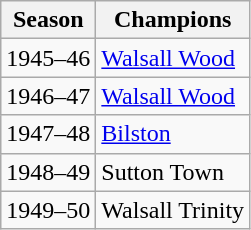<table class=wikitable>
<tr>
<th>Season</th>
<th>Champions</th>
</tr>
<tr>
<td>1945–46</td>
<td><a href='#'>Walsall Wood</a></td>
</tr>
<tr>
<td>1946–47</td>
<td><a href='#'>Walsall Wood</a></td>
</tr>
<tr>
<td>1947–48</td>
<td><a href='#'>Bilston</a></td>
</tr>
<tr>
<td>1948–49</td>
<td>Sutton Town</td>
</tr>
<tr>
<td>1949–50</td>
<td>Walsall Trinity</td>
</tr>
</table>
